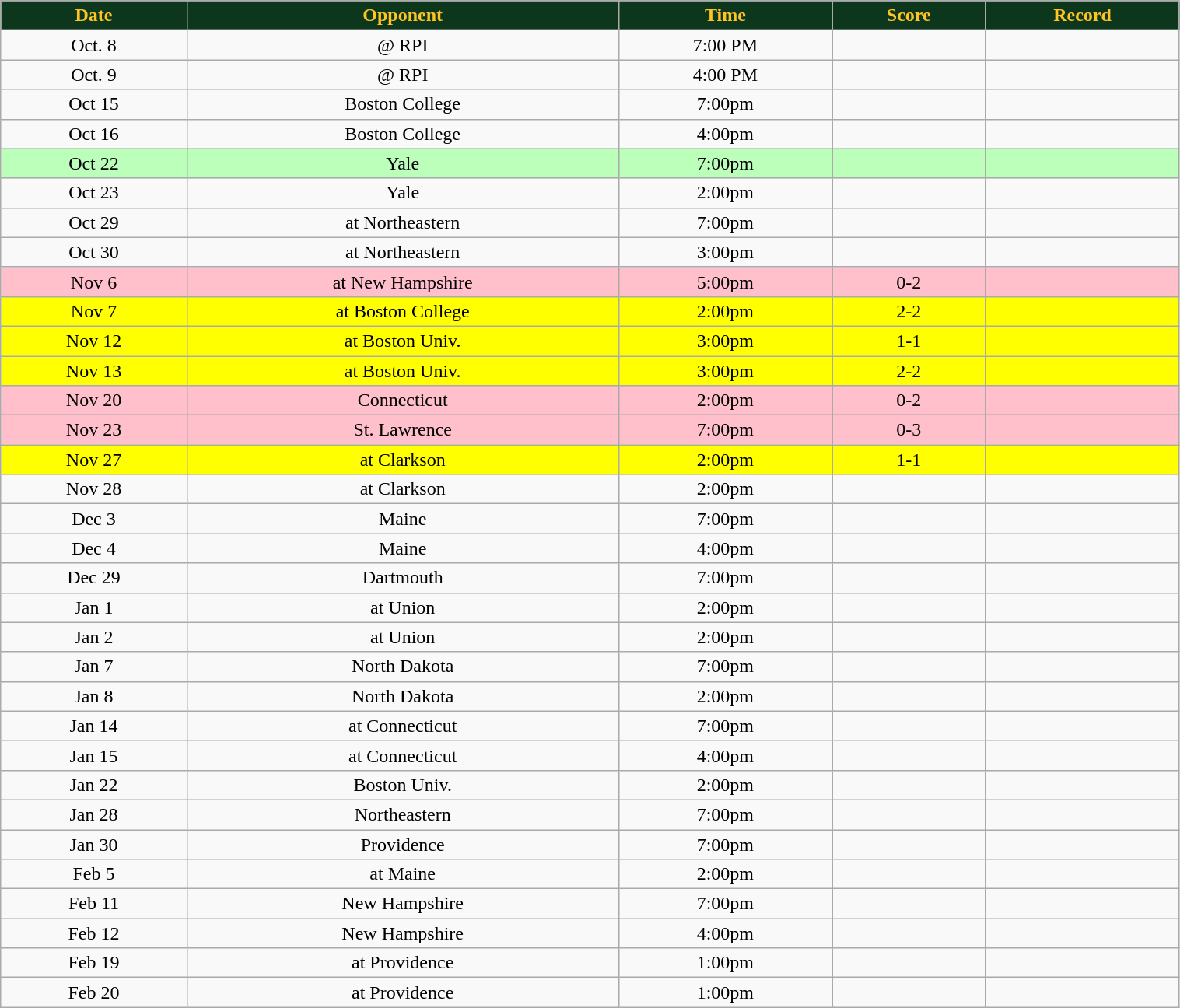<table class="wikitable" style="width:80%;">
<tr style="text-align:center; background:#0c371d; color:#ffc322;">
<td><strong>Date</strong></td>
<td><strong>Opponent</strong></td>
<td><strong>Time</strong></td>
<td><strong>Score</strong></td>
<td><strong>Record</strong></td>
</tr>
<tr style="text-align:center;" bgcolor="">
<td>Oct. 8</td>
<td>@ RPI</td>
<td>7:00 PM</td>
<td></td>
<td></td>
</tr>
<tr style="text-align:center;" bgcolor="">
<td>Oct. 9</td>
<td>@ RPI</td>
<td>4:00 PM</td>
<td></td>
<td></td>
</tr>
<tr style="text-align:center;" bgcolor="">
<td>Oct	15</td>
<td>Boston College</td>
<td>7:00pm</td>
<td></td>
<td></td>
</tr>
<tr style="text-align:center;" bgcolor="">
<td>Oct	16</td>
<td>Boston College</td>
<td>4:00pm</td>
<td></td>
<td></td>
</tr>
<tr style="text-align:center; background:#bfb;">
<td>Oct	22</td>
<td>Yale</td>
<td>7:00pm</td>
<td></td>
<td></td>
</tr>
<tr style="text-align:center;" bgcolor="">
<td>Oct	23</td>
<td>Yale</td>
<td>2:00pm</td>
<td></td>
<td></td>
</tr>
<tr style="text-align:center;" bgcolor="">
<td>Oct	29</td>
<td>at Northeastern</td>
<td>7:00pm</td>
<td></td>
<td></td>
</tr>
<tr style="text-align:center;" bgcolor="">
<td>Oct	30</td>
<td>at Northeastern</td>
<td>3:00pm</td>
<td></td>
<td></td>
</tr>
<tr style="text-align:center; background:pink;">
<td>Nov	6</td>
<td>at New Hampshire</td>
<td>5:00pm</td>
<td>0-2</td>
<td></td>
</tr>
<tr style="text-align:center; background:yellow;">
<td>Nov	7</td>
<td>at Boston College</td>
<td>2:00pm</td>
<td>2-2</td>
<td></td>
</tr>
<tr style="text-align:center; background:yellow;">
<td>Nov	12</td>
<td>at Boston Univ.</td>
<td>3:00pm</td>
<td>1-1</td>
<td></td>
</tr>
<tr style="text-align:center; background:yellow;">
<td>Nov	13</td>
<td>at Boston Univ.</td>
<td>3:00pm</td>
<td>2-2</td>
<td></td>
</tr>
<tr style="text-align:center; background:pink;">
<td>Nov	20</td>
<td>Connecticut</td>
<td>2:00pm</td>
<td>0-2</td>
<td></td>
</tr>
<tr style="text-align:center; background:pink;">
<td>Nov	23</td>
<td>St. Lawrence</td>
<td>7:00pm</td>
<td>0-3</td>
<td></td>
</tr>
<tr style="text-align:center; background:yellow;">
<td>Nov	27</td>
<td>at Clarkson</td>
<td>2:00pm</td>
<td>1-1</td>
<td></td>
</tr>
<tr style="text-align:center;" bgcolor="">
<td>Nov	28</td>
<td>at Clarkson</td>
<td>2:00pm</td>
<td></td>
<td></td>
</tr>
<tr style="text-align:center;" bgcolor="">
<td>Dec	3</td>
<td>Maine</td>
<td>7:00pm</td>
<td></td>
<td></td>
</tr>
<tr style="text-align:center;" bgcolor="">
<td>Dec	4</td>
<td>Maine</td>
<td>4:00pm</td>
<td></td>
<td></td>
</tr>
<tr style="text-align:center;" bgcolor="">
<td>Dec	29</td>
<td>Dartmouth</td>
<td>7:00pm</td>
<td></td>
<td></td>
</tr>
<tr style="text-align:center;" bgcolor="">
<td>Jan	1</td>
<td>at Union</td>
<td>2:00pm</td>
<td></td>
<td></td>
</tr>
<tr style="text-align:center;" bgcolor="">
<td>Jan	2</td>
<td>at Union</td>
<td>2:00pm</td>
<td></td>
<td></td>
</tr>
<tr style="text-align:center;" bgcolor="">
<td>Jan	7</td>
<td>North Dakota</td>
<td>7:00pm</td>
<td></td>
<td></td>
</tr>
<tr style="text-align:center;" bgcolor="">
<td>Jan	8</td>
<td>North Dakota</td>
<td>2:00pm</td>
<td></td>
<td></td>
</tr>
<tr style="text-align:center;" bgcolor="">
<td>Jan	14</td>
<td>at Connecticut</td>
<td>7:00pm</td>
<td></td>
<td></td>
</tr>
<tr style="text-align:center;" bgcolor="">
<td>Jan	15</td>
<td>at Connecticut</td>
<td>4:00pm</td>
<td></td>
<td></td>
</tr>
<tr style="text-align:center;" bgcolor="">
<td>Jan	22</td>
<td>Boston Univ.</td>
<td>2:00pm</td>
<td></td>
<td></td>
</tr>
<tr style="text-align:center;" bgcolor="">
<td>Jan	28</td>
<td>Northeastern</td>
<td>7:00pm</td>
<td></td>
<td></td>
</tr>
<tr style="text-align:center;" bgcolor="">
<td>Jan	30</td>
<td>Providence</td>
<td>7:00pm</td>
<td></td>
<td></td>
</tr>
<tr style="text-align:center;" bgcolor="">
<td>Feb	5</td>
<td>at Maine</td>
<td>2:00pm</td>
<td></td>
<td></td>
</tr>
<tr style="text-align:center;" bgcolor="">
<td>Feb	11</td>
<td>New Hampshire</td>
<td>7:00pm</td>
<td></td>
<td></td>
</tr>
<tr style="text-align:center;" bgcolor="">
<td>Feb	12</td>
<td>New Hampshire</td>
<td>4:00pm</td>
<td></td>
<td></td>
</tr>
<tr style="text-align:center;" bgcolor="">
<td>Feb	19</td>
<td>at Providence</td>
<td>1:00pm</td>
<td></td>
<td></td>
</tr>
<tr style="text-align:center;" bgcolor="">
<td>Feb	20</td>
<td>at Providence</td>
<td>1:00pm</td>
<td></td>
<td></td>
</tr>
</table>
